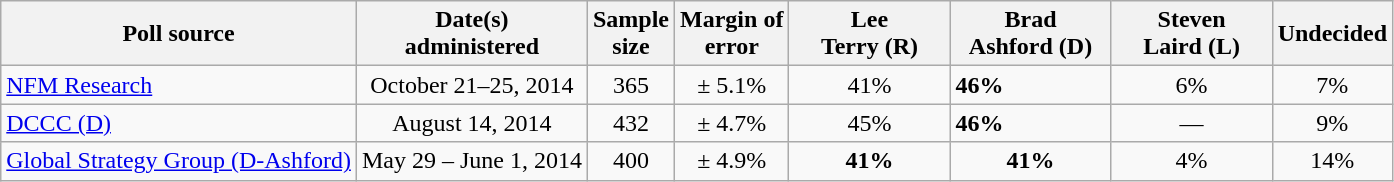<table class="wikitable">
<tr>
<th>Poll source</th>
<th>Date(s)<br>administered</th>
<th>Sample<br>size</th>
<th>Margin of<br>error</th>
<th style="width:100px;">Lee<br>Terry (R)</th>
<th style="width:100px;">Brad<br>Ashford (D)</th>
<th style="width:100px;">Steven<br>Laird (L)</th>
<th>Undecided</th>
</tr>
<tr>
<td><a href='#'>NFM Research</a></td>
<td align=center>October 21–25, 2014</td>
<td align=center>365</td>
<td align=center>± 5.1%</td>
<td align=center>41%</td>
<td><strong>46%</strong></td>
<td align=center>6%</td>
<td align=center>7%</td>
</tr>
<tr>
<td><a href='#'>DCCC (D)</a></td>
<td align=center>August 14, 2014</td>
<td align=center>432</td>
<td align=center>± 4.7%</td>
<td align=center>45%</td>
<td><strong>46%</strong></td>
<td align=center>—</td>
<td align=center>9%</td>
</tr>
<tr>
<td><a href='#'>Global Strategy Group (D-Ashford)</a></td>
<td align=center>May 29 – June 1, 2014</td>
<td align=center>400</td>
<td align=center>± 4.9%</td>
<td align=center><strong>41%</strong></td>
<td align=center><strong>41%</strong></td>
<td align=center>4%</td>
<td align=center>14%</td>
</tr>
</table>
